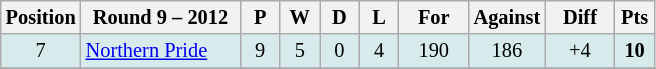<table class="wikitable" style="text-align:center; font-size:85%;">
<tr>
<th width=40 abbr="Position">Position</th>
<th width=100>Round 9 – 2012</th>
<th width=20 abbr="Played">P</th>
<th width=20 abbr="Won">W</th>
<th width=20 abbr="Drawn">D</th>
<th width=20 abbr="Lost">L</th>
<th width=40 abbr="Points for">For</th>
<th width=40 abbr="Points against">Against</th>
<th width=40 abbr="Points difference">Diff</th>
<th width=20 abbr="Points">Pts</th>
</tr>
<tr style="background: #d7ebed;">
<td>7</td>
<td style="text-align:left;"> <a href='#'>Northern Pride</a></td>
<td>9</td>
<td>5</td>
<td>0</td>
<td>4</td>
<td>190</td>
<td>186</td>
<td>+4</td>
<td><strong>10</strong></td>
</tr>
<tr>
</tr>
</table>
